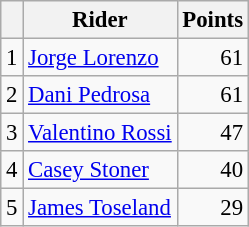<table class="wikitable" style="font-size: 95%;">
<tr>
<th></th>
<th>Rider</th>
<th>Points</th>
</tr>
<tr>
<td align=center>1</td>
<td> <a href='#'>Jorge Lorenzo</a></td>
<td align=right>61</td>
</tr>
<tr>
<td align=center>2</td>
<td> <a href='#'>Dani Pedrosa</a></td>
<td align=right>61</td>
</tr>
<tr>
<td align=center>3</td>
<td> <a href='#'>Valentino Rossi</a></td>
<td align=right>47</td>
</tr>
<tr>
<td align=center>4</td>
<td> <a href='#'>Casey Stoner</a></td>
<td align=right>40</td>
</tr>
<tr>
<td align=center>5</td>
<td> <a href='#'>James Toseland</a></td>
<td align=right>29</td>
</tr>
</table>
